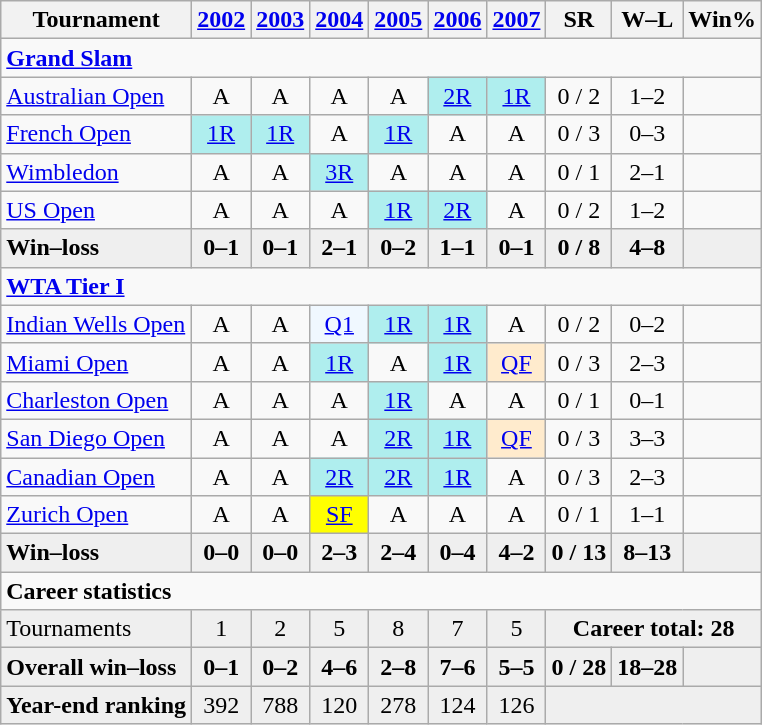<table class="wikitable" style="text-align:center">
<tr>
<th>Tournament</th>
<th><a href='#'>2002</a></th>
<th><a href='#'>2003</a></th>
<th><a href='#'>2004</a></th>
<th><a href='#'>2005</a></th>
<th><a href='#'>2006</a></th>
<th><a href='#'>2007</a></th>
<th>SR</th>
<th>W–L</th>
<th>Win%</th>
</tr>
<tr>
<td colspan="10" align="left"><strong><a href='#'>Grand Slam</a></strong></td>
</tr>
<tr>
<td align="left"><a href='#'>Australian Open</a></td>
<td>A</td>
<td>A</td>
<td>A</td>
<td>A</td>
<td bgcolor=afeeee><a href='#'>2R</a></td>
<td bgcolor=afeeee><a href='#'>1R</a></td>
<td>0 / 2</td>
<td style="text-align:center;">1–2</td>
<td></td>
</tr>
<tr>
<td align="left"><a href='#'>French Open</a></td>
<td bgcolor=afeeee><a href='#'>1R</a></td>
<td bgcolor=afeeee><a href='#'>1R</a></td>
<td>A</td>
<td bgcolor=afeeee><a href='#'>1R</a></td>
<td>A</td>
<td>A</td>
<td>0 / 3</td>
<td style="text-align:center;">0–3</td>
<td></td>
</tr>
<tr>
<td align="left"><a href='#'>Wimbledon</a></td>
<td>A</td>
<td>A</td>
<td bgcolor=afeeee><a href='#'>3R</a></td>
<td>A</td>
<td>A</td>
<td>A</td>
<td>0 / 1</td>
<td style="text-align:center;">2–1</td>
<td></td>
</tr>
<tr>
<td align="left"><a href='#'>US Open</a></td>
<td>A</td>
<td>A</td>
<td>A</td>
<td bgcolor=afeeee><a href='#'>1R</a></td>
<td bgcolor=afeeee><a href='#'>2R</a></td>
<td>A</td>
<td>0 / 2</td>
<td style="text-align:center;">1–2</td>
<td></td>
</tr>
<tr style="font-weight:bold; background:#efefef;">
<td style="text-align:left">Win–loss</td>
<td>0–1</td>
<td>0–1</td>
<td>2–1</td>
<td>0–2</td>
<td>1–1</td>
<td>0–1</td>
<td>0 / 8</td>
<td>4–8</td>
<td></td>
</tr>
<tr>
<td colspan="10" align="left"><strong><a href='#'>WTA Tier I</a></strong></td>
</tr>
<tr>
<td align="left"><a href='#'>Indian Wells Open</a></td>
<td>A</td>
<td>A</td>
<td bgcolor="f0f8ff"><a href='#'>Q1</a></td>
<td bgcolor="afeeee"><a href='#'>1R</a></td>
<td bgcolor="afeeee"><a href='#'>1R</a></td>
<td>A</td>
<td>0 / 2</td>
<td style="text-align:center;">0–2</td>
<td></td>
</tr>
<tr>
<td align="left"><a href='#'>Miami Open</a></td>
<td>A</td>
<td>A</td>
<td bgcolor="afeeee"><a href='#'>1R</a></td>
<td>A</td>
<td bgcolor="afeeee"><a href='#'>1R</a></td>
<td bgcolor="ffebcd"><a href='#'>QF</a></td>
<td>0 / 3</td>
<td style="text-align:center;">2–3</td>
<td></td>
</tr>
<tr>
<td align="left"><a href='#'>Charleston Open</a></td>
<td>A</td>
<td>A</td>
<td>A</td>
<td bgcolor="afeeee"><a href='#'>1R</a></td>
<td>A</td>
<td>A</td>
<td>0 / 1</td>
<td style="text-align:center;">0–1</td>
<td></td>
</tr>
<tr>
<td align="left"><a href='#'>San Diego Open</a></td>
<td>A</td>
<td>A</td>
<td>A</td>
<td bgcolor="afeeee"><a href='#'>2R</a></td>
<td bgcolor="afeeee"><a href='#'>1R</a></td>
<td bgcolor="ffebcd"><a href='#'>QF</a></td>
<td>0 / 3</td>
<td>3–3</td>
<td></td>
</tr>
<tr>
<td align="left"><a href='#'>Canadian Open</a></td>
<td>A</td>
<td>A</td>
<td bgcolor="afeeee"><a href='#'>2R</a></td>
<td bgcolor="afeeee"><a href='#'>2R</a></td>
<td bgcolor="afeeee"><a href='#'>1R</a></td>
<td>A</td>
<td>0 / 3</td>
<td style="text-align:center;">2–3</td>
<td></td>
</tr>
<tr>
<td align="left"><a href='#'>Zurich Open</a></td>
<td>A</td>
<td>A</td>
<td bgcolor="yellow"><a href='#'>SF</a></td>
<td>A</td>
<td>A</td>
<td>A</td>
<td>0 / 1</td>
<td>1–1</td>
<td></td>
</tr>
<tr style="font-weight:bold; background:#efefef;">
<td align="left">Win–loss</td>
<td>0–0</td>
<td>0–0</td>
<td>2–3</td>
<td>2–4</td>
<td>0–4</td>
<td>4–2</td>
<td>0 / 13</td>
<td>8–13</td>
<td></td>
</tr>
<tr>
<td colspan="10" align="left"><strong>Career statistics</strong></td>
</tr>
<tr bgcolor="efefef">
<td align="left">Tournaments</td>
<td>1</td>
<td>2</td>
<td>5</td>
<td>8</td>
<td>7</td>
<td>5</td>
<td colspan="3"><strong>Career total: 28</strong></td>
</tr>
<tr style="font-weight:bold; background:#efefef;">
<td align="left">Overall win–loss</td>
<td>0–1</td>
<td>0–2</td>
<td>4–6</td>
<td>2–8</td>
<td>7–6</td>
<td>5–5</td>
<td>0 / 28</td>
<td style="text-align:center; background:#efefef;">18–28</td>
<td></td>
</tr>
<tr style="background:#efefef;">
<td align="left"><strong>Year-end ranking</strong></td>
<td>392</td>
<td>788</td>
<td>120</td>
<td>278</td>
<td>124</td>
<td>126</td>
<td colspan="3"></td>
</tr>
</table>
